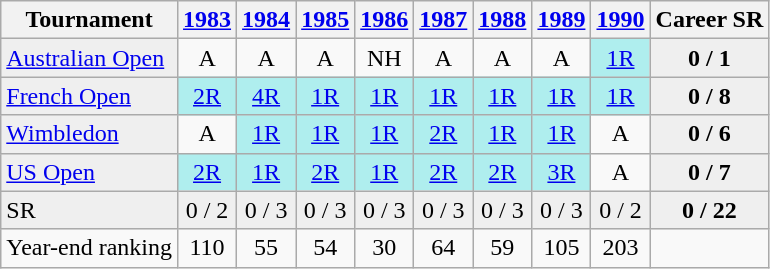<table class="wikitable">
<tr>
<th>Tournament</th>
<th><a href='#'>1983</a></th>
<th><a href='#'>1984</a></th>
<th><a href='#'>1985</a></th>
<th><a href='#'>1986</a></th>
<th><a href='#'>1987</a></th>
<th><a href='#'>1988</a></th>
<th><a href='#'>1989</a></th>
<th><a href='#'>1990</a></th>
<th>Career SR</th>
</tr>
<tr>
<td style="background:#EFEFEF;"><a href='#'>Australian Open</a></td>
<td align="center">A</td>
<td align="center">A</td>
<td align="center">A</td>
<td align="center">NH</td>
<td align="center">A</td>
<td align="center">A</td>
<td align="center">A</td>
<td align="center" style="background:#afeeee;"><a href='#'>1R</a></td>
<td align="center" style="background:#EFEFEF;"><strong>0 / 1</strong></td>
</tr>
<tr>
<td style="background:#EFEFEF;"><a href='#'>French Open</a></td>
<td align="center" style="background:#afeeee;"><a href='#'>2R</a></td>
<td align="center" style="background:#afeeee;"><a href='#'>4R</a></td>
<td align="center" style="background:#afeeee;"><a href='#'>1R</a></td>
<td align="center" style="background:#afeeee;"><a href='#'>1R</a></td>
<td align="center" style="background:#afeeee;"><a href='#'>1R</a></td>
<td align="center" style="background:#afeeee;"><a href='#'>1R</a></td>
<td align="center" style="background:#afeeee;"><a href='#'>1R</a></td>
<td align="center" style="background:#afeeee;"><a href='#'>1R</a></td>
<td align="center" style="background:#EFEFEF;"><strong>0 / 8</strong></td>
</tr>
<tr>
<td style="background:#EFEFEF;"><a href='#'>Wimbledon</a></td>
<td align="center">A</td>
<td align="center" style="background:#afeeee;"><a href='#'>1R</a></td>
<td align="center" style="background:#afeeee;"><a href='#'>1R</a></td>
<td align="center" style="background:#afeeee;"><a href='#'>1R</a></td>
<td align="center" style="background:#afeeee;"><a href='#'>2R</a></td>
<td align="center" style="background:#afeeee;"><a href='#'>1R</a></td>
<td align="center" style="background:#afeeee;"><a href='#'>1R</a></td>
<td align="center">A</td>
<td align="center" style="background:#EFEFEF;"><strong>0 / 6</strong></td>
</tr>
<tr>
<td style="background:#EFEFEF;"><a href='#'>US Open</a></td>
<td align="center" style="background:#afeeee;"><a href='#'>2R</a></td>
<td align="center" style="background:#afeeee;"><a href='#'>1R</a></td>
<td align="center" style="background:#afeeee;"><a href='#'>2R</a></td>
<td align="center" style="background:#afeeee;"><a href='#'>1R</a></td>
<td align="center" style="background:#afeeee;"><a href='#'>2R</a></td>
<td align="center" style="background:#afeeee;"><a href='#'>2R</a></td>
<td align="center" style="background:#afeeee;"><a href='#'>3R</a></td>
<td align="center">A</td>
<td align="center" style="background:#EFEFEF;"><strong>0 / 7</strong></td>
</tr>
<tr>
<td style="background:#EFEFEF;">SR</td>
<td align="center" style="background:#EFEFEF;">0 / 2</td>
<td align="center" style="background:#EFEFEF;">0 / 3</td>
<td align="center" style="background:#EFEFEF;">0 / 3</td>
<td align="center" style="background:#EFEFEF;">0 / 3</td>
<td align="center" style="background:#EFEFEF;">0 / 3</td>
<td align="center" style="background:#EFEFEF;">0 / 3</td>
<td align="center" style="background:#EFEFEF;">0 / 3</td>
<td align="center" style="background:#EFEFEF;">0 / 2</td>
<td align="center" style="background:#EFEFEF;"><strong>0 / 22</strong></td>
</tr>
<tr>
<td align=left>Year-end ranking</td>
<td align="center">110</td>
<td align="center">55</td>
<td align="center">54</td>
<td align="center">30</td>
<td align="center">64</td>
<td align="center">59</td>
<td align="center">105</td>
<td align="center">203</td>
</tr>
</table>
